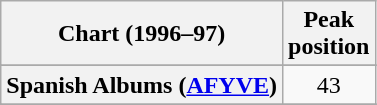<table class="wikitable sortable plainrowheaders">
<tr>
<th scope="col">Chart (1996–97)</th>
<th scope="col">Peak<br>position</th>
</tr>
<tr>
</tr>
<tr>
</tr>
<tr>
</tr>
<tr>
</tr>
<tr>
</tr>
<tr>
</tr>
<tr>
</tr>
<tr>
</tr>
<tr>
<th scope="row">Spanish Albums (<a href='#'>AFYVE</a>)</th>
<td align="center">43</td>
</tr>
<tr>
</tr>
<tr>
</tr>
<tr>
</tr>
<tr>
</tr>
</table>
